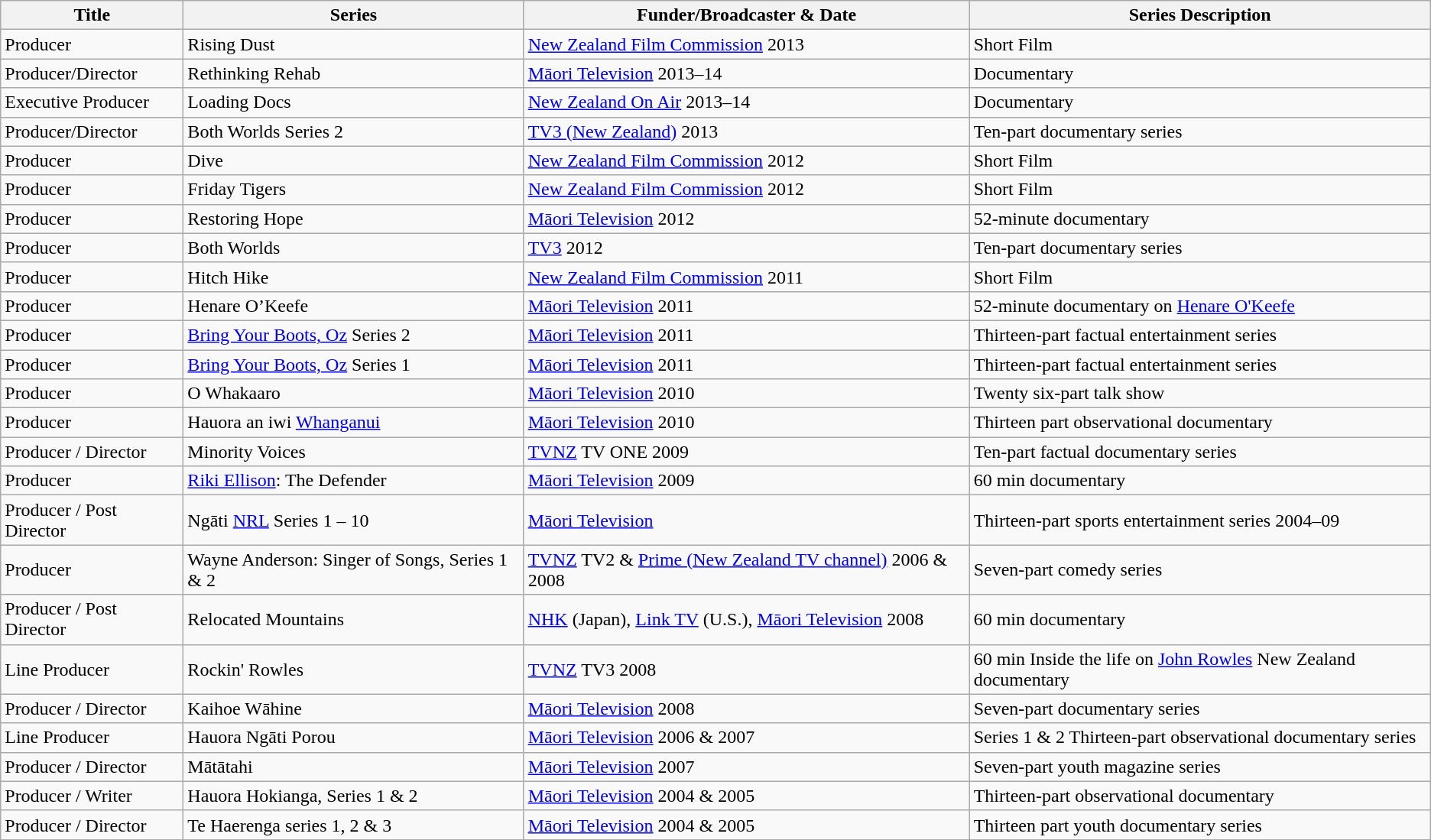<table class="wikitable sortable">
<tr>
<th>Title</th>
<th>Series</th>
<th>Funder/Broadcaster & Date</th>
<th>Series Description</th>
</tr>
<tr>
<td>Producer</td>
<td>Rising Dust</td>
<td><a href='#'>New Zealand Film Commission</a> 2013</td>
<td>Short Film</td>
</tr>
<tr>
<td>Producer/Director</td>
<td>Rethinking Rehab</td>
<td><a href='#'>Māori Television</a> 2013–14</td>
<td>Documentary</td>
</tr>
<tr>
<td>Executive Producer</td>
<td>Loading Docs</td>
<td><a href='#'>New Zealand On Air</a> 2013–14</td>
<td>Documentary</td>
</tr>
<tr>
<td>Producer/Director</td>
<td>Both Worlds Series 2</td>
<td><a href='#'>TV3 (New Zealand)</a> 2013</td>
<td>Ten-part documentary series</td>
</tr>
<tr>
<td>Producer</td>
<td>Dive</td>
<td><a href='#'>New Zealand Film Commission</a> 2012</td>
<td>Short Film</td>
</tr>
<tr>
<td>Producer</td>
<td>Friday Tigers</td>
<td><a href='#'>New Zealand Film Commission</a> 2012</td>
<td>Short Film</td>
</tr>
<tr>
<td>Producer</td>
<td>Restoring Hope</td>
<td><a href='#'>Māori Television</a> 2012</td>
<td>52-minute documentary</td>
</tr>
<tr>
<td>Producer</td>
<td>Both Worlds</td>
<td><a href='#'>TV3</a> 2012</td>
<td>Ten-part documentary series</td>
</tr>
<tr>
<td>Producer</td>
<td>Hitch Hike</td>
<td><a href='#'>New Zealand Film Commission</a> 2011</td>
<td>Short Film</td>
</tr>
<tr>
<td>Producer</td>
<td>Henare O’Keefe</td>
<td><a href='#'>Māori Television</a> 2011</td>
<td>52-minute documentary on <a href='#'>Henare O'Keefe</a></td>
</tr>
<tr>
<td>Producer</td>
<td><a href='#'>Bring Your Boots, Oz</a> Series 2</td>
<td><a href='#'>Māori Television</a> 2011</td>
<td>Thirteen-part factual entertainment series</td>
</tr>
<tr>
<td>Producer</td>
<td><a href='#'>Bring Your Boots, Oz</a> Series 1</td>
<td><a href='#'>Māori Television</a> 2011</td>
<td>Thirteen-part factual entertainment series</td>
</tr>
<tr>
<td>Producer</td>
<td>O Whakaaro</td>
<td><a href='#'>Māori Television</a> 2010</td>
<td>Twenty six-part talk show</td>
</tr>
<tr>
<td>Producer</td>
<td>Hauora an iwi <a href='#'>Whanganui</a></td>
<td><a href='#'>Māori Television</a> 2010</td>
<td>Thirteen part observational documentary</td>
</tr>
<tr>
<td>Producer / Director</td>
<td>Minority Voices</td>
<td><a href='#'>TVNZ</a> TV ONE 2009</td>
<td>Ten-part factual documentary series</td>
</tr>
<tr>
<td>Producer</td>
<td><a href='#'>Riki Ellison</a>: The Defender</td>
<td><a href='#'>Māori Television</a> 2009</td>
<td>60 min documentary</td>
</tr>
<tr>
<td>Producer / Post Director</td>
<td>Ngāti <a href='#'>NRL</a> Series 1 – 10</td>
<td><a href='#'>Māori Television</a></td>
<td>Thirteen-part sports entertainment series 2004–09</td>
</tr>
<tr>
<td>Producer</td>
<td>Wayne Anderson: Singer of Songs, Series 1 & 2</td>
<td><a href='#'>TVNZ</a> TV2 & <a href='#'>Prime (New Zealand TV channel)</a> 2006 & 2008</td>
<td>Seven-part comedy series</td>
</tr>
<tr>
<td>Producer / Post Director</td>
<td>Relocated Mountains</td>
<td><a href='#'>NHK</a> (Japan), <a href='#'>Link TV</a> (U.S.), <a href='#'>Māori Television</a> 2008</td>
<td>60 min documentary</td>
</tr>
<tr>
<td>Line Producer</td>
<td>Rockin' Rowles</td>
<td><a href='#'>TVNZ</a> TV3 2008</td>
<td>60 min Inside the life on <a href='#'>John Rowles</a> New Zealand documentary</td>
</tr>
<tr>
<td>Producer / Director</td>
<td>Kaihoe Wāhine</td>
<td><a href='#'>Māori Television</a> 2008</td>
<td>Seven-part documentary series</td>
</tr>
<tr>
<td>Line Producer</td>
<td>Hauora Ngāti Porou</td>
<td><a href='#'>Māori Television</a> 2006 & 2007</td>
<td>Series 1 & 2 Thirteen-part observational documentary series</td>
</tr>
<tr>
<td>Producer / Director</td>
<td>Mātātahi</td>
<td><a href='#'>Māori Television</a> 2007</td>
<td>Seven-part youth magazine series</td>
</tr>
<tr>
<td>Producer / Writer</td>
<td>Hauora Hokianga, Series 1 & 2</td>
<td><a href='#'>Māori Television</a> 2004 & 2005</td>
<td>Thirteen-part observational documentary</td>
</tr>
<tr>
<td>Producer / Director</td>
<td>Te Haerenga series 1, 2 & 3</td>
<td><a href='#'>Māori Television</a> 2004 & 2005</td>
<td>Thirteen part youth documentary series</td>
</tr>
</table>
